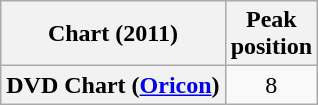<table class="wikitable plainrowheaders" style="text-align:center">
<tr>
<th scope="col">Chart (2011)</th>
<th scope="col">Peak<br> position</th>
</tr>
<tr>
<th scope="row">DVD Chart (<a href='#'>Oricon</a>)</th>
<td>8</td>
</tr>
</table>
